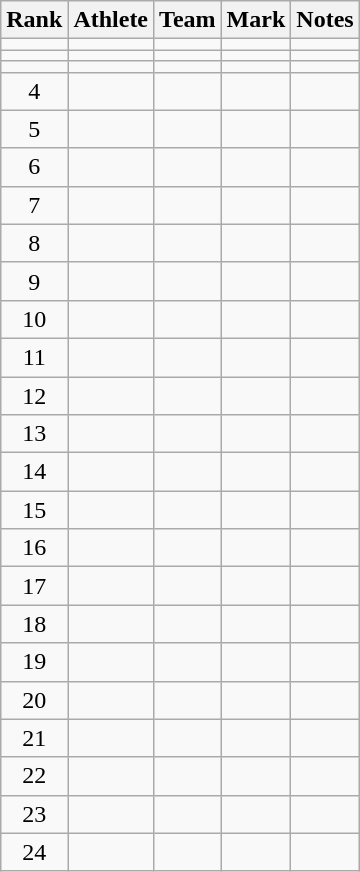<table class="wikitable sortable" style="text-align:center">
<tr>
<th>Rank</th>
<th>Athlete</th>
<th>Team</th>
<th>Mark</th>
<th>Notes</th>
</tr>
<tr>
<td></td>
<td align=left></td>
<td></td>
<td><strong></strong></td>
<td></td>
</tr>
<tr>
<td></td>
<td align=left></td>
<td></td>
<td><strong></strong></td>
<td></td>
</tr>
<tr>
<td></td>
<td align=left></td>
<td></td>
<td><strong></strong></td>
<td></td>
</tr>
<tr>
<td>4</td>
<td align=left></td>
<td></td>
<td><strong></strong></td>
<td></td>
</tr>
<tr>
<td>5</td>
<td align=left></td>
<td></td>
<td><strong></strong></td>
<td></td>
</tr>
<tr>
<td>6</td>
<td align=left></td>
<td></td>
<td><strong></strong></td>
<td></td>
</tr>
<tr>
<td>7</td>
<td align=left></td>
<td></td>
<td><strong></strong></td>
<td></td>
</tr>
<tr>
<td>8</td>
<td align=left></td>
<td></td>
<td><strong></strong></td>
<td></td>
</tr>
<tr>
<td>9</td>
<td align=left></td>
<td></td>
<td><strong></strong></td>
<td></td>
</tr>
<tr>
<td>10</td>
<td align=left></td>
<td></td>
<td><strong></strong></td>
<td></td>
</tr>
<tr>
<td>11</td>
<td align=left></td>
<td></td>
<td><strong></strong></td>
<td></td>
</tr>
<tr>
<td>12</td>
<td align=left></td>
<td></td>
<td><strong></strong></td>
<td></td>
</tr>
<tr>
<td>13</td>
<td align=left></td>
<td></td>
<td><strong></strong></td>
<td></td>
</tr>
<tr>
<td>14</td>
<td align=left></td>
<td></td>
<td><strong></strong></td>
<td></td>
</tr>
<tr>
<td>15</td>
<td align=left></td>
<td></td>
<td><strong></strong></td>
<td></td>
</tr>
<tr>
<td>16</td>
<td align=left></td>
<td></td>
<td><strong></strong></td>
<td></td>
</tr>
<tr>
<td>17</td>
<td align=left></td>
<td></td>
<td><strong></strong></td>
<td></td>
</tr>
<tr>
<td>18</td>
<td align=left></td>
<td></td>
<td><strong></strong></td>
<td></td>
</tr>
<tr>
<td>19</td>
<td align=left></td>
<td></td>
<td><strong></strong></td>
<td></td>
</tr>
<tr>
<td>20</td>
<td align=left></td>
<td></td>
<td><strong></strong></td>
<td></td>
</tr>
<tr>
<td>21</td>
<td align=left></td>
<td></td>
<td><strong></strong></td>
<td></td>
</tr>
<tr>
<td>22</td>
<td align=left></td>
<td></td>
<td><strong></strong></td>
<td></td>
</tr>
<tr>
<td>23</td>
<td align=left></td>
<td></td>
<td><strong></strong></td>
<td></td>
</tr>
<tr>
<td>24</td>
<td align=left></td>
<td></td>
<td><strong></strong></td>
<td></td>
</tr>
</table>
